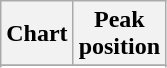<table class="wikitable sortable plainrowheaders" style="text-align:center">
<tr>
<th scope="col">Chart</th>
<th scope="col">Peak<br>position</th>
</tr>
<tr>
</tr>
<tr>
</tr>
<tr>
</tr>
<tr>
</tr>
<tr>
</tr>
<tr>
</tr>
<tr>
</tr>
<tr>
</tr>
<tr>
</tr>
<tr>
</tr>
<tr>
</tr>
<tr>
</tr>
</table>
